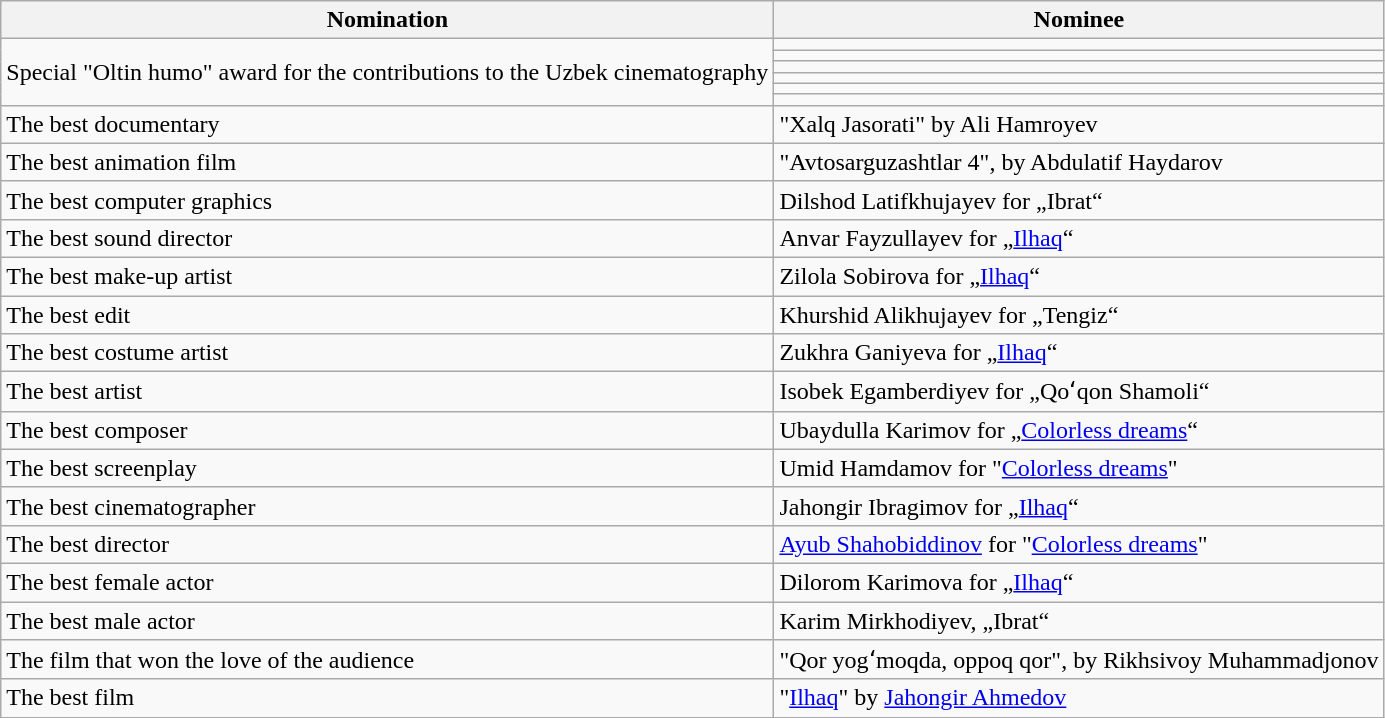<table class="wikitable">
<tr>
<th>Nomination</th>
<th>Nominee</th>
</tr>
<tr>
<td rowspan="6">Special "Oltin humo" award for the contributions to the Uzbek cinematography</td>
<td></td>
</tr>
<tr>
<td></td>
</tr>
<tr>
<td></td>
</tr>
<tr>
<td></td>
</tr>
<tr>
<td></td>
</tr>
<tr>
<td></td>
</tr>
<tr>
<td>The best documentary</td>
<td>"Xalq Jasorati" by Ali Hamroyev</td>
</tr>
<tr>
<td>The best animation film</td>
<td>"Avtosarguzashtlar 4", by Abdulatif Haydarov</td>
</tr>
<tr>
<td>The best computer graphics</td>
<td>Dilshod Latifkhujayev for „Ibrat“</td>
</tr>
<tr>
<td>The best sound director</td>
<td>Anvar Fayzullayev for „<a href='#'>Ilhaq</a>“</td>
</tr>
<tr>
<td>The best make-up artist</td>
<td>Zilola Sobirova for „<a href='#'>Ilhaq</a>“</td>
</tr>
<tr>
<td>The best edit</td>
<td>Khurshid Alikhujayev for „Tengiz“</td>
</tr>
<tr>
<td>The best costume artist</td>
<td>Zukhra Ganiyeva for „<a href='#'>Ilhaq</a>“</td>
</tr>
<tr>
<td>The best artist</td>
<td>Isobek Egamberdiyev for „Qoʻqon Shamoli“</td>
</tr>
<tr>
<td>The best composer</td>
<td>Ubaydulla Karimov for „<a href='#'>Colorless dreams</a>“</td>
</tr>
<tr>
<td>The best screenplay</td>
<td>Umid Hamdamov for "<a href='#'>Colorless dreams</a>"</td>
</tr>
<tr>
<td>The best cinematographer</td>
<td>Jahongir Ibragimov for „<a href='#'>Ilhaq</a>“</td>
</tr>
<tr>
<td>The best director</td>
<td><a href='#'>Ayub Shahobiddinov</a> for "<a href='#'>Colorless dreams</a>"</td>
</tr>
<tr>
<td>The best female actor</td>
<td>Dilorom Karimova for „<a href='#'>Ilhaq</a>“</td>
</tr>
<tr>
<td>The best male actor</td>
<td>Karim Mirkhodiyev, „Ibrat“</td>
</tr>
<tr>
<td>The film that won the love of the audience</td>
<td>"Qor yogʻmoqda, oppoq qor", by Rikhsivoy Muhammadjonov</td>
</tr>
<tr>
<td>The best film</td>
<td>"<a href='#'>Ilhaq</a>" by <a href='#'>Jahongir Ahmedov</a></td>
</tr>
</table>
